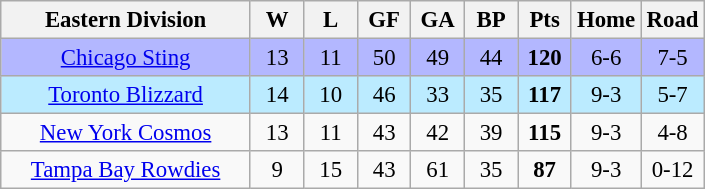<table class="wikitable" width="470" style="font-size:95%; text-align:center">
<tr>
<th width="35%">Eastern Division</th>
<th width="7.5%">W</th>
<th width="7.5%">L</th>
<th width="7.5%">GF</th>
<th width="7.5%">GA</th>
<th width="7.5%">BP</th>
<th width="7.5%">Pts</th>
<th width="7.5%">Home</th>
<th width="7.5%">Road</th>
</tr>
<tr bgcolor=#B3B7FF>
<td><a href='#'>Chicago Sting</a></td>
<td>13</td>
<td>11</td>
<td>50</td>
<td>49</td>
<td>44</td>
<td><strong>120</strong></td>
<td>6-6</td>
<td>7-5</td>
</tr>
<tr bgcolor=#BBEBFF>
<td><a href='#'>Toronto Blizzard</a></td>
<td>14</td>
<td>10</td>
<td>46</td>
<td>33</td>
<td>35</td>
<td><strong>117</strong></td>
<td>9-3</td>
<td>5-7</td>
</tr>
<tr>
<td><a href='#'>New York Cosmos</a></td>
<td>13</td>
<td>11</td>
<td>43</td>
<td>42</td>
<td>39</td>
<td><strong>115</strong></td>
<td>9-3</td>
<td>4-8</td>
</tr>
<tr>
<td><a href='#'>Tampa Bay Rowdies</a></td>
<td>9</td>
<td>15</td>
<td>43</td>
<td>61</td>
<td>35</td>
<td><strong>87</strong></td>
<td>9-3</td>
<td>0-12</td>
</tr>
</table>
